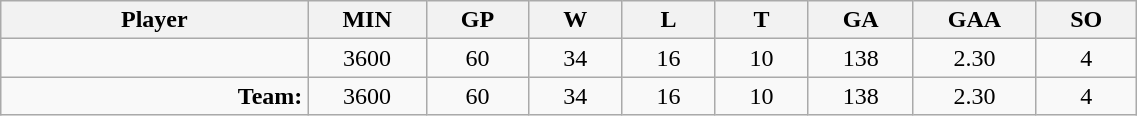<table class="wikitable sortable" width="60%">
<tr>
<th bgcolor="#DDDDFF" width="10%">Player</th>
<th width="3%" bgcolor="#DDDDFF" title="Minutes played">MIN</th>
<th width="3%" bgcolor="#DDDDFF" title="Games played in">GP</th>
<th width="3%" bgcolor="#DDDDFF" title="Games played in">W</th>
<th width="3%" bgcolor="#DDDDFF"title="Games played in">L</th>
<th width="3%" bgcolor="#DDDDFF" title="Ties">T</th>
<th width="3%" bgcolor="#DDDDFF" title="Goals against">GA</th>
<th width="3%" bgcolor="#DDDDFF" title="Goals against average">GAA</th>
<th width="3%" bgcolor="#DDDDFF"title="Shut-outs">SO</th>
</tr>
<tr align="center">
<td align="right"></td>
<td>3600</td>
<td>60</td>
<td>34</td>
<td>16</td>
<td>10</td>
<td>138</td>
<td>2.30</td>
<td>4</td>
</tr>
<tr align="center">
<td align="right"><strong>Team:</strong></td>
<td>3600</td>
<td>60</td>
<td>34</td>
<td>16</td>
<td>10</td>
<td>138</td>
<td>2.30</td>
<td>4</td>
</tr>
</table>
